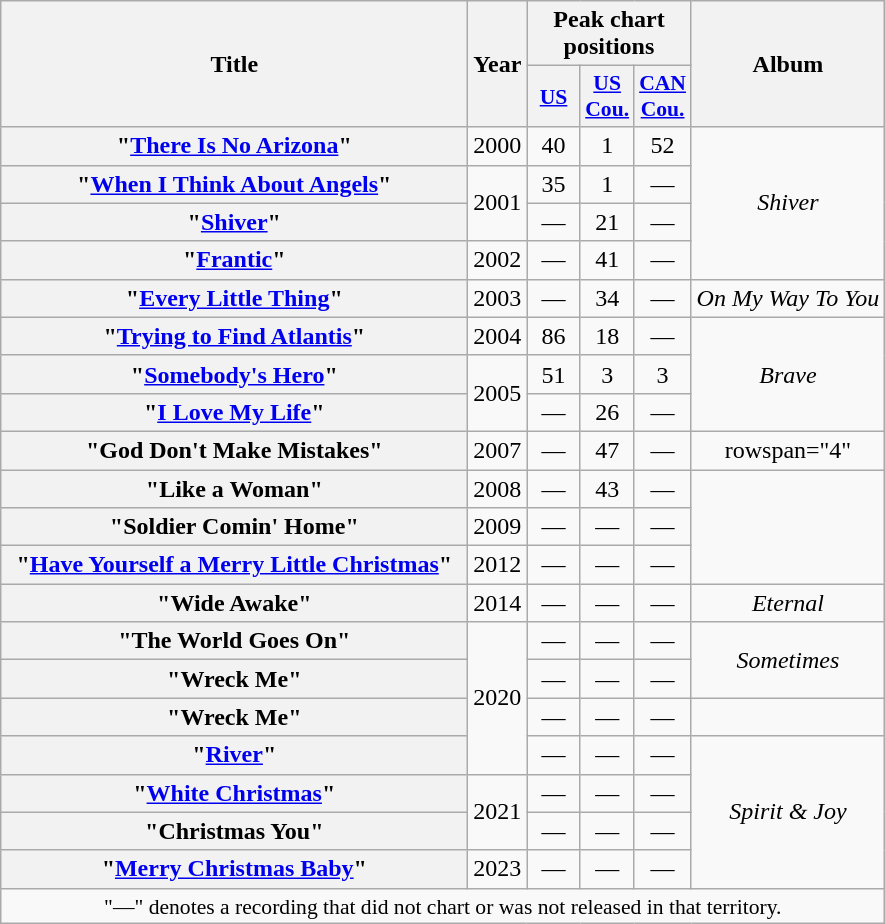<table class="wikitable plainrowheaders" style="text-align:center;" border="1">
<tr>
<th scope="col" rowspan="2" style="width:19em;">Title</th>
<th scope="col" rowspan="2">Year</th>
<th scope="col" colspan="3">Peak chart positions</th>
<th scope="col" rowspan="2">Album</th>
</tr>
<tr>
<th scope="col" style="width:2em;font-size:90%;"><a href='#'>US</a><br></th>
<th scope="col" style="width:2em;font-size:90%;"><a href='#'>US<br>Cou.</a><br></th>
<th scope="col" style="width:2em;font-size:90%;"><a href='#'>CAN<br>Cou.</a><br></th>
</tr>
<tr>
<th scope="row">"<a href='#'>There Is No Arizona</a>"</th>
<td>2000</td>
<td>40</td>
<td>1</td>
<td>52</td>
<td rowspan="4"><em>Shiver</em></td>
</tr>
<tr>
<th scope="row">"<a href='#'>When I Think About Angels</a>"</th>
<td rowspan="2">2001</td>
<td>35</td>
<td>1</td>
<td>—</td>
</tr>
<tr>
<th scope="row">"<a href='#'>Shiver</a>"</th>
<td>—</td>
<td>21</td>
<td>—</td>
</tr>
<tr>
<th scope="row">"<a href='#'>Frantic</a>"</th>
<td>2002</td>
<td>—</td>
<td>41</td>
<td>—</td>
</tr>
<tr>
<th scope="row">"<a href='#'>Every Little Thing</a>"</th>
<td>2003</td>
<td>—</td>
<td>34</td>
<td>—</td>
<td><em>On My Way To You</em></td>
</tr>
<tr>
<th scope="row">"<a href='#'>Trying to Find Atlantis</a>"</th>
<td>2004</td>
<td>86</td>
<td>18</td>
<td>—</td>
<td rowspan="3"><em>Brave</em></td>
</tr>
<tr>
<th scope="row">"<a href='#'>Somebody's Hero</a>"</th>
<td rowspan="2">2005</td>
<td>51</td>
<td>3</td>
<td>3</td>
</tr>
<tr>
<th scope="row">"<a href='#'>I Love My Life</a>"</th>
<td>—</td>
<td>26</td>
<td>—</td>
</tr>
<tr>
<th scope="row">"God Don't Make Mistakes"</th>
<td>2007</td>
<td>—</td>
<td>47</td>
<td>—</td>
<td>rowspan="4" </td>
</tr>
<tr>
<th scope="row">"Like a Woman"</th>
<td>2008</td>
<td>—</td>
<td>43</td>
<td>—</td>
</tr>
<tr>
<th scope="row">"Soldier Comin' Home"</th>
<td>2009</td>
<td>—</td>
<td>—</td>
<td>—</td>
</tr>
<tr>
<th scope="row">"<a href='#'>Have Yourself a Merry Little Christmas</a>"<br></th>
<td>2012</td>
<td>—</td>
<td>—</td>
<td>—</td>
</tr>
<tr>
<th scope="row">"Wide Awake"</th>
<td>2014</td>
<td>—</td>
<td>—</td>
<td>—</td>
<td><em>Eternal</em></td>
</tr>
<tr>
<th scope="row">"The World Goes On"</th>
<td rowspan="4">2020</td>
<td>—</td>
<td>—</td>
<td>—</td>
<td rowspan="2"><em>Sometimes</em></td>
</tr>
<tr>
<th scope="row">"Wreck Me"</th>
<td>—</td>
<td>—</td>
<td>—</td>
</tr>
<tr>
<th scope="row">"Wreck Me" </th>
<td>—</td>
<td>—</td>
<td>—</td>
<td></td>
</tr>
<tr>
<th scope="row">"<a href='#'>River</a>"</th>
<td>—</td>
<td>—</td>
<td>—</td>
<td rowspan="4"><em>Spirit & Joy</em></td>
</tr>
<tr>
<th scope="row">"<a href='#'>White Christmas</a>"</th>
<td rowspan="2">2021</td>
<td>—</td>
<td>—</td>
<td>—</td>
</tr>
<tr>
<th scope="row">"Christmas You"</th>
<td>—</td>
<td>—</td>
<td>—</td>
</tr>
<tr>
<th scope="row">"<a href='#'>Merry Christmas Baby</a>" </th>
<td>2023</td>
<td>—</td>
<td>—</td>
<td>—</td>
</tr>
<tr>
<td colspan="6" style="font-size:90%">"—" denotes a recording that did not chart or was not released in that territory.</td>
</tr>
</table>
